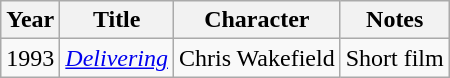<table class="wikitable">
<tr>
<th>Year</th>
<th>Title</th>
<th>Character</th>
<th>Notes</th>
</tr>
<tr>
<td>1993</td>
<td><em><a href='#'>Delivering</a></em></td>
<td>Chris Wakefield</td>
<td>Short film</td>
</tr>
</table>
